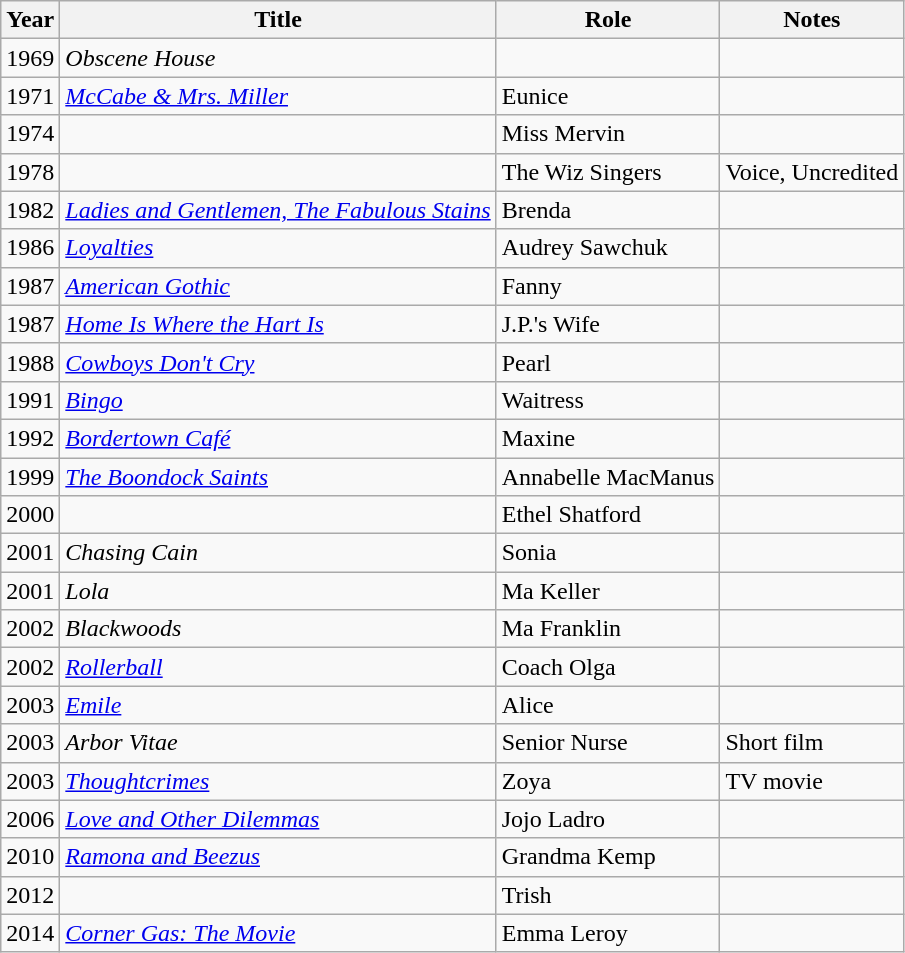<table class="wikitable sortable">
<tr>
<th>Year</th>
<th>Title</th>
<th>Role</th>
<th class="unsortable">Notes</th>
</tr>
<tr>
<td>1969</td>
<td><em>Obscene House</em></td>
<td></td>
<td></td>
</tr>
<tr>
<td>1971</td>
<td><em><a href='#'>McCabe & Mrs. Miller</a></em></td>
<td>Eunice</td>
<td></td>
</tr>
<tr>
<td>1974</td>
<td><em></em></td>
<td>Miss Mervin</td>
<td></td>
</tr>
<tr>
<td>1978</td>
<td><em></em></td>
<td>The Wiz Singers</td>
<td>Voice, Uncredited</td>
</tr>
<tr>
<td>1982</td>
<td><em><a href='#'>Ladies and Gentlemen, The Fabulous Stains</a></em></td>
<td>Brenda</td>
<td></td>
</tr>
<tr>
<td>1986</td>
<td><em><a href='#'>Loyalties</a></em></td>
<td>Audrey Sawchuk</td>
<td></td>
</tr>
<tr>
<td>1987</td>
<td><em><a href='#'>American Gothic</a></em></td>
<td>Fanny</td>
<td></td>
</tr>
<tr>
<td>1987</td>
<td><em><a href='#'>Home Is Where the Hart Is</a></em></td>
<td>J.P.'s Wife</td>
<td></td>
</tr>
<tr>
<td>1988</td>
<td><em><a href='#'>Cowboys Don't Cry</a></em></td>
<td>Pearl</td>
<td></td>
</tr>
<tr>
<td>1991</td>
<td><em><a href='#'>Bingo</a></em></td>
<td>Waitress</td>
<td></td>
</tr>
<tr>
<td>1992</td>
<td><em><a href='#'>Bordertown Café</a></em></td>
<td>Maxine</td>
<td></td>
</tr>
<tr>
<td>1999</td>
<td data-sort-value="Boondock Saints, The"><em><a href='#'>The Boondock Saints</a></em></td>
<td>Annabelle MacManus</td>
<td></td>
</tr>
<tr>
<td>2000</td>
<td><em></em></td>
<td>Ethel Shatford</td>
<td></td>
</tr>
<tr>
<td>2001</td>
<td><em>Chasing Cain</em></td>
<td>Sonia</td>
<td></td>
</tr>
<tr>
<td>2001</td>
<td><em>Lola</em></td>
<td>Ma Keller</td>
<td></td>
</tr>
<tr>
<td>2002</td>
<td><em>Blackwoods</em></td>
<td>Ma Franklin</td>
<td></td>
</tr>
<tr>
<td>2002</td>
<td><em><a href='#'>Rollerball</a></em></td>
<td>Coach Olga</td>
<td></td>
</tr>
<tr>
<td>2003</td>
<td><em><a href='#'>Emile</a></em></td>
<td>Alice</td>
<td></td>
</tr>
<tr>
<td>2003</td>
<td><em>Arbor Vitae</em></td>
<td>Senior Nurse</td>
<td>Short film</td>
</tr>
<tr>
<td>2003</td>
<td><em><a href='#'>Thoughtcrimes</a></em></td>
<td>Zoya</td>
<td>TV movie</td>
</tr>
<tr>
<td>2006</td>
<td><em><a href='#'>Love and Other Dilemmas</a></em></td>
<td>Jojo Ladro</td>
<td></td>
</tr>
<tr>
<td>2010</td>
<td><em><a href='#'>Ramona and Beezus</a></em></td>
<td>Grandma Kemp</td>
<td></td>
</tr>
<tr>
<td>2012</td>
<td><em></em></td>
<td>Trish</td>
<td></td>
</tr>
<tr>
<td>2014</td>
<td><em><a href='#'>Corner Gas: The Movie</a></em></td>
<td>Emma Leroy</td>
<td></td>
</tr>
</table>
